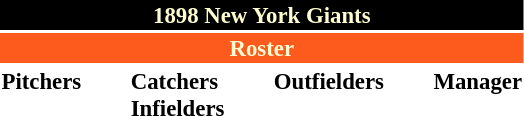<table class="toccolours" style="font-size: 95%;">
<tr>
<th colspan="10" style="background-color: black; color: #FFFDD0; text-align: center;">1898 New York Giants</th>
</tr>
<tr>
<td colspan="10" style="background-color: #fd5a1e; color: #FFFDD0; text-align: center;"><strong>Roster</strong></td>
</tr>
<tr>
<td valign="top"><strong>Pitchers</strong><br>




</td>
<td width="25px"></td>
<td valign="top"><strong>Catchers</strong><br>



<strong>Infielders</strong>





</td>
<td width="25px"></td>
<td valign="top"><strong>Outfielders</strong><br>








</td>
<td width="25px"></td>
<td valign="top"><strong>Manager</strong><br>
</td>
</tr>
</table>
